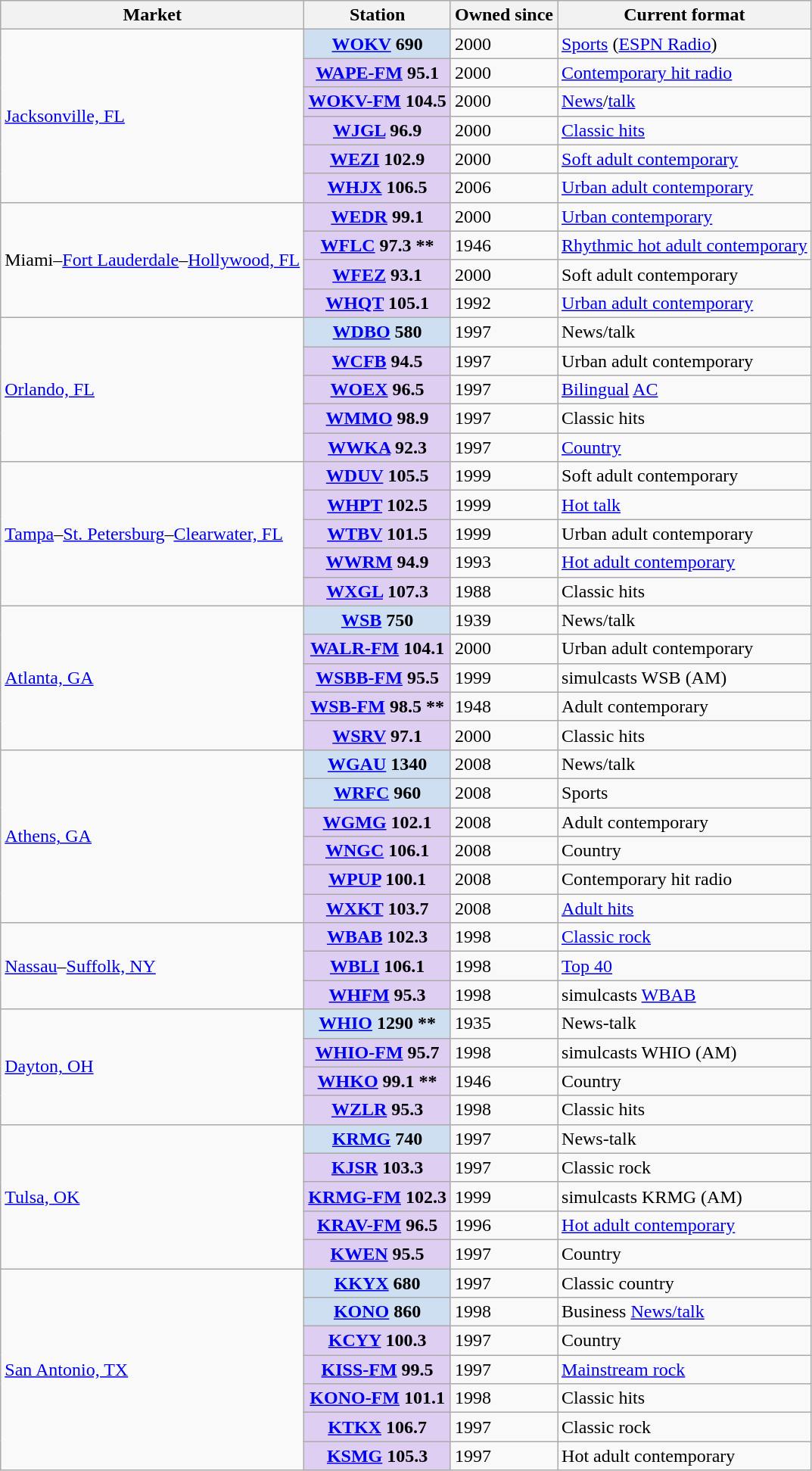<table class="wikitable">
<tr>
<th>Market</th>
<th>Station</th>
<th>Owned since</th>
<th>Current format</th>
</tr>
<tr>
<td rowspan="6"><a href='#'>Jacksonville, FL</a></td>
<th style="background: #cedff2;"><a href='#'>WOKV</a> 690</th>
<td>2000</td>
<td><a href='#'>Sports</a> (<a href='#'>ESPN Radio</a>)</td>
</tr>
<tr>
<th style="background: #ddcef2;"><a href='#'>WAPE-FM</a> 95.1</th>
<td>2000</td>
<td><a href='#'>Contemporary hit radio</a></td>
</tr>
<tr>
<th style="background: #ddcef2;"><a href='#'>WOKV-FM</a> 104.5</th>
<td>2000</td>
<td><a href='#'>News</a>/<a href='#'>talk</a></td>
</tr>
<tr>
<th style="background: #ddcef2;"><a href='#'>WJGL</a> 96.9</th>
<td>2000</td>
<td><a href='#'>Classic hits</a></td>
</tr>
<tr>
<th style="background: #ddcef2;"><a href='#'>WEZI</a> 102.9</th>
<td>2000</td>
<td><a href='#'>Soft adult contemporary</a></td>
</tr>
<tr>
<th style="background: #ddcef2;"><a href='#'>WHJX</a> 106.5</th>
<td>2006</td>
<td><a href='#'>Urban adult contemporary</a></td>
</tr>
<tr>
<td rowspan="4">Miami–<a href='#'>Fort Lauderdale</a>–<a href='#'>Hollywood, FL</a></td>
<th style="background: #ddcef2;"><a href='#'>WEDR</a> 99.1</th>
<td>2000</td>
<td><a href='#'>Urban contemporary</a></td>
</tr>
<tr>
<th style="background: #ddcef2;"><a href='#'>WFLC</a> 97.3 **</th>
<td>1946</td>
<td><a href='#'>Rhythmic hot adult contemporary</a></td>
</tr>
<tr>
<th style="background: #ddcef2;"><a href='#'>WFEZ</a> 93.1</th>
<td>2000</td>
<td>Soft adult contemporary</td>
</tr>
<tr>
<th style="background: #ddcef2;"><a href='#'>WHQT</a> 105.1</th>
<td>1992</td>
<td><a href='#'>Urban adult contemporary</a></td>
</tr>
<tr>
<td rowspan="5"><a href='#'>Orlando, FL</a></td>
<th style="background: #cedff2;"><a href='#'>WDBO</a> 580</th>
<td>1997</td>
<td>News/talk</td>
</tr>
<tr>
<th style="background: #ddcef2;"><a href='#'>WCFB</a> 94.5</th>
<td>1997</td>
<td>Urban adult contemporary</td>
</tr>
<tr>
<th style="background: #ddcef2;"><a href='#'>WOEX</a> 96.5</th>
<td>1997</td>
<td><a href='#'>Bilingual</a> <a href='#'>AC</a></td>
</tr>
<tr>
<th style="background: #ddcef2;"><a href='#'>WMMO</a> 98.9</th>
<td>1997</td>
<td>Classic hits</td>
</tr>
<tr>
<th style="background: #ddcef2;"><a href='#'>WWKA</a> 92.3</th>
<td>1997</td>
<td><a href='#'>Country</a></td>
</tr>
<tr>
<td rowspan="5"><a href='#'>Tampa</a>–<a href='#'>St. Petersburg</a>–<a href='#'>Clearwater, FL</a></td>
<th style="background: #ddcef2;"><a href='#'>WDUV</a> 105.5</th>
<td>1999</td>
<td>Soft adult contemporary</td>
</tr>
<tr>
<th style="background: #ddcef2;"><a href='#'>WHPT</a> 102.5</th>
<td>1999</td>
<td><a href='#'>Hot talk</a></td>
</tr>
<tr>
<th style="background: #ddcef2;"><a href='#'>WTBV</a> 101.5</th>
<td>1999</td>
<td>Urban adult contemporary</td>
</tr>
<tr>
<th style="background: #ddcef2;"><a href='#'>WWRM</a> 94.9</th>
<td>1993</td>
<td><a href='#'>Hot adult contemporary</a></td>
</tr>
<tr>
<th style="background: #ddcef2;"><a href='#'>WXGL</a> 107.3</th>
<td>1988</td>
<td>Classic hits</td>
</tr>
<tr>
<td rowspan="5"><a href='#'>Atlanta, GA</a></td>
<th style="background: #cedff2;"><a href='#'>WSB</a> 750</th>
<td>1939</td>
<td>News/talk</td>
</tr>
<tr>
<th style="background: #ddcef2;"><a href='#'>WALR-FM</a> 104.1</th>
<td>2000</td>
<td>Urban adult contemporary</td>
</tr>
<tr>
<th style="background: #ddcef2;"><a href='#'>WSBB-FM</a> 95.5</th>
<td>1999</td>
<td>simulcasts WSB (AM)</td>
</tr>
<tr>
<th style="background: #ddcef2;"><a href='#'>WSB-FM</a> 98.5 **</th>
<td>1948</td>
<td>Adult contemporary</td>
</tr>
<tr>
<th style="background: #ddcef2;"><a href='#'>WSRV</a> 97.1</th>
<td>2000</td>
<td>Classic hits</td>
</tr>
<tr>
<td rowspan="6"><a href='#'>Athens, GA</a></td>
<th style="background: #cedff2;"><a href='#'>WGAU</a> 1340</th>
<td>2008</td>
<td>News/talk</td>
</tr>
<tr>
<th style="background: #cedff2;"><a href='#'>WRFC</a> 960</th>
<td>2008</td>
<td>Sports</td>
</tr>
<tr>
<th style="background: #ddcef2;"><a href='#'>WGMG</a> 102.1</th>
<td>2008</td>
<td>Adult contemporary</td>
</tr>
<tr>
<th style="background: #ddcef2;"><a href='#'>WNGC</a> 106.1</th>
<td>2008</td>
<td>Country</td>
</tr>
<tr>
<th style="background: #ddcef2;"><a href='#'>WPUP</a> 100.1</th>
<td>2008</td>
<td>Contemporary hit radio</td>
</tr>
<tr>
<th style="background: #ddcef2;"><a href='#'>WXKT</a> 103.7</th>
<td>2008</td>
<td><a href='#'>Adult hits</a></td>
</tr>
<tr>
<td rowspan="3"><a href='#'>Nassau</a>–<a href='#'>Suffolk, NY</a></td>
<th style="background: #ddcef2;"><a href='#'>WBAB</a> 102.3</th>
<td>1998</td>
<td><a href='#'>Classic rock</a></td>
</tr>
<tr>
<th style="background: #ddcef2;"><a href='#'>WBLI</a> 106.1</th>
<td>1998</td>
<td><a href='#'>Top 40</a></td>
</tr>
<tr>
<th style="background: #ddcef2;"><a href='#'>WHFM</a> 95.3</th>
<td>1998</td>
<td>simulcasts <a href='#'>WBAB</a></td>
</tr>
<tr>
<td rowspan="4"><a href='#'>Dayton, OH</a></td>
<th style="background: #cedff2;"><a href='#'>WHIO</a> 1290 **</th>
<td>1935</td>
<td>News-talk</td>
</tr>
<tr>
<th style="background: #ddcef2;"><a href='#'>WHIO-FM</a> 95.7</th>
<td>1998</td>
<td>simulcasts WHIO (AM)</td>
</tr>
<tr>
<th style="background: #ddcef2;"><a href='#'>WHKO</a> 99.1 **</th>
<td>1946</td>
<td>Country</td>
</tr>
<tr>
<th style="background: #ddcef2;"><a href='#'>WZLR</a> 95.3</th>
<td>1998</td>
<td>Classic hits</td>
</tr>
<tr>
<td rowspan="5"><a href='#'>Tulsa, OK</a></td>
<th style="background: #cedff2;"><a href='#'>KRMG</a> 740</th>
<td>1997</td>
<td>News-talk</td>
</tr>
<tr>
<th style="background: #ddcef2;"><a href='#'>KJSR</a> 103.3</th>
<td>1997</td>
<td>Classic rock</td>
</tr>
<tr>
<th style="background: #ddcef2;"><a href='#'>KRMG-FM</a> 102.3</th>
<td>1999</td>
<td>simulcasts KRMG (AM)</td>
</tr>
<tr>
<th style="background: #ddcef2;"><a href='#'>KRAV-FM</a> 96.5</th>
<td>1996</td>
<td><a href='#'>Hot adult contemporary</a></td>
</tr>
<tr>
<th style="background: #ddcef2;"><a href='#'>KWEN</a> 95.5</th>
<td>1997</td>
<td>Country</td>
</tr>
<tr>
<td rowspan="7"><a href='#'>San Antonio, TX</a></td>
<th style="background: #cedff2;"><a href='#'>KKYX</a> 680</th>
<td>1997</td>
<td>Classic country</td>
</tr>
<tr>
<th style="background: #cedff2;"><a href='#'>KONO</a> 860</th>
<td>1998</td>
<td>Business <a href='#'>News/talk</a></td>
</tr>
<tr>
<th style="background: #ddcef2;"><a href='#'>KCYY</a> 100.3</th>
<td>1997</td>
<td>Country</td>
</tr>
<tr>
<th style="background: #ddcef2;"><a href='#'>KISS-FM</a> 99.5</th>
<td>1997</td>
<td><a href='#'>Mainstream rock</a></td>
</tr>
<tr>
<th style="background: #ddcef2;"><a href='#'>KONO-FM</a> 101.1</th>
<td>1998</td>
<td>Classic hits</td>
</tr>
<tr>
<th style="background: #ddcef2;"><a href='#'>KTKX</a> 106.7</th>
<td>1997</td>
<td>Classic rock</td>
</tr>
<tr>
<th style="background: #ddcef2;"><a href='#'>KSMG</a> 105.3</th>
<td>1997</td>
<td>Hot adult contemporary</td>
</tr>
</table>
